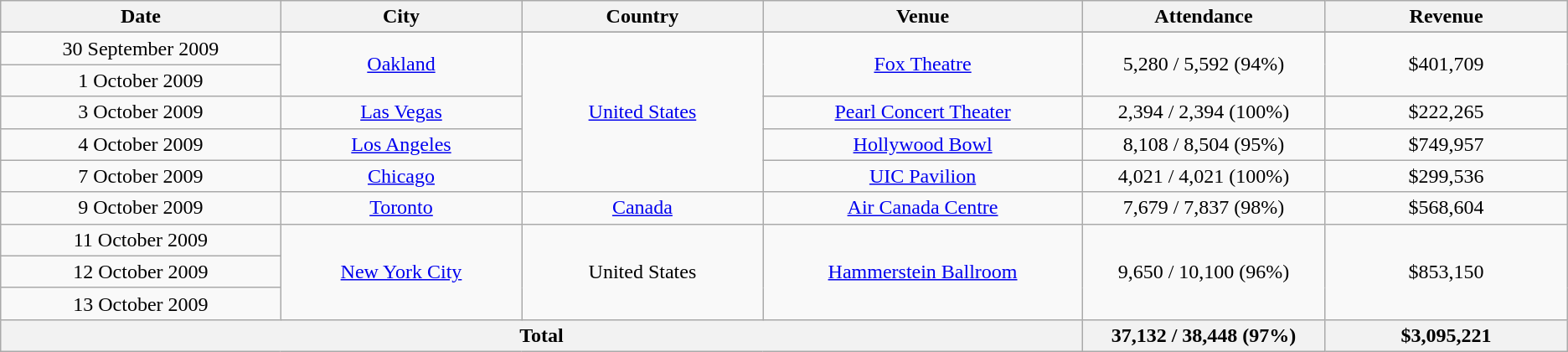<table class="wikitable" style="text-align:center;">
<tr>
<th scope="col" style="width:14em;">Date</th>
<th scope="col" style="width:12em;">City</th>
<th scope="col" style="width:12em;">Country</th>
<th scope="col" style="width:16em;">Venue</th>
<th scope="col" style="width:12em;">Attendance</th>
<th scope="col" style="width:12em;">Revenue</th>
</tr>
<tr>
</tr>
<tr>
<td>30 September 2009</td>
<td rowspan="2"><a href='#'>Oakland</a></td>
<td rowspan="5"><a href='#'>United States</a></td>
<td rowspan="2"><a href='#'>Fox Theatre</a></td>
<td rowspan="2">5,280 / 5,592 (94%)</td>
<td rowspan="2">$401,709</td>
</tr>
<tr>
<td>1 October 2009</td>
</tr>
<tr>
<td>3 October 2009</td>
<td><a href='#'>Las Vegas</a></td>
<td><a href='#'>Pearl Concert Theater</a></td>
<td>2,394 / 2,394 (100%)</td>
<td>$222,265</td>
</tr>
<tr>
<td>4 October 2009</td>
<td><a href='#'>Los Angeles</a></td>
<td><a href='#'>Hollywood Bowl</a></td>
<td>8,108 / 8,504 (95%)</td>
<td>$749,957</td>
</tr>
<tr>
<td>7 October 2009</td>
<td><a href='#'>Chicago</a></td>
<td><a href='#'>UIC Pavilion</a></td>
<td>4,021 / 4,021 (100%)</td>
<td>$299,536</td>
</tr>
<tr>
<td>9 October 2009</td>
<td><a href='#'>Toronto</a></td>
<td><a href='#'>Canada</a></td>
<td><a href='#'>Air Canada Centre</a></td>
<td>7,679 / 7,837 (98%)</td>
<td>$568,604</td>
</tr>
<tr>
<td>11 October 2009</td>
<td rowspan="3"><a href='#'>New York City</a></td>
<td rowspan="3">United States</td>
<td rowspan="3"><a href='#'>Hammerstein Ballroom</a></td>
<td rowspan="3">9,650 / 10,100 (96%)</td>
<td rowspan="3">$853,150</td>
</tr>
<tr>
<td>12 October 2009</td>
</tr>
<tr>
<td>13 October 2009</td>
</tr>
<tr>
<th colspan="4">Total</th>
<th>37,132 / 38,448 (97%)</th>
<th>$3,095,221</th>
</tr>
</table>
